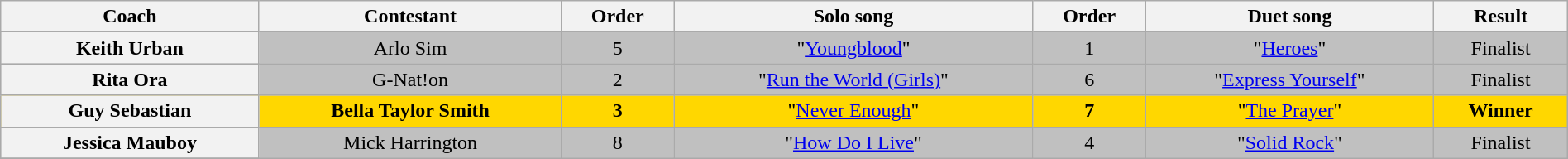<table class="wikitable" style="text-align:center; width:100%">
<tr>
<th>Coach</th>
<th>Contestant</th>
<th>Order</th>
<th>Solo song</th>
<th>Order</th>
<th>Duet song</th>
<th>Result</th>
</tr>
<tr style="background:silver;">
<th scope="row">Keith Urban</th>
<td>Arlo Sim</td>
<td>5</td>
<td>"<a href='#'>Youngblood</a>"</td>
<td>1</td>
<td>"<a href='#'>Heroes</a>"</td>
<td>Finalist</td>
</tr>
<tr style="background:silver;">
<th scope="row">Rita Ora</th>
<td>G-Nat!on</td>
<td>2</td>
<td>"<a href='#'>Run the World (Girls)</a>"</td>
<td>6</td>
<td>"<a href='#'>Express Yourself</a>"</td>
<td>Finalist</td>
</tr>
<tr style="background:gold;">
<th scope="row">Guy Sebastian</th>
<td><strong>Bella Taylor Smith</strong></td>
<td><strong>3</strong></td>
<td>"<a href='#'>Never Enough</a>"</td>
<td><strong>7</strong></td>
<td>"<a href='#'>The Prayer</a>"</td>
<td><strong>Winner</strong></td>
</tr>
<tr style="background:silver;">
<th scope="row">Jessica Mauboy</th>
<td>Mick Harrington</td>
<td>8</td>
<td>"<a href='#'>How Do I Live</a>"</td>
<td>4</td>
<td>"<a href='#'>Solid Rock</a>"</td>
<td>Finalist</td>
</tr>
<tr>
</tr>
</table>
